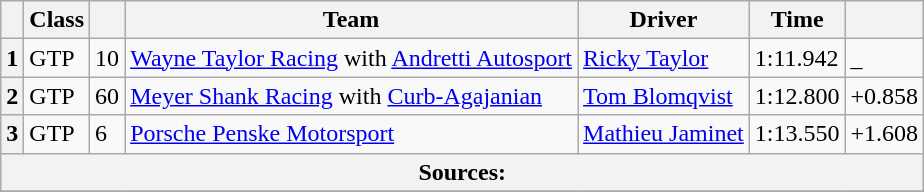<table class="wikitable">
<tr>
<th scope="col"></th>
<th scope="col">Class</th>
<th scope="col"></th>
<th scope="col">Team</th>
<th scope="col">Driver</th>
<th scope="col">Time</th>
<th scope="col"></th>
</tr>
<tr>
<th scope="row">1</th>
<td>GTP</td>
<td>10</td>
<td><a href='#'>Wayne Taylor Racing</a> with <a href='#'>Andretti Autosport</a></td>
<td><a href='#'>Ricky Taylor</a></td>
<td>1:11.942</td>
<td>_</td>
</tr>
<tr>
<th scope="row">2</th>
<td>GTP</td>
<td>60</td>
<td><a href='#'>Meyer Shank Racing</a> with <a href='#'>Curb-Agajanian</a></td>
<td><a href='#'>Tom Blomqvist</a></td>
<td>1:12.800</td>
<td>+0.858</td>
</tr>
<tr>
<th scope="row">3</th>
<td>GTP</td>
<td>6</td>
<td><a href='#'>Porsche Penske Motorsport</a></td>
<td><a href='#'>Mathieu Jaminet</a></td>
<td>1:13.550</td>
<td>+1.608</td>
</tr>
<tr>
<th colspan="7">Sources:</th>
</tr>
<tr>
</tr>
</table>
